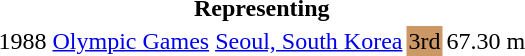<table>
<tr>
<th colspan="5">Representing </th>
</tr>
<tr>
<td>1988</td>
<td><a href='#'>Olympic Games</a></td>
<td><a href='#'>Seoul, South Korea</a></td>
<td bgcolor="cc9966">3rd</td>
<td>67.30 m</td>
</tr>
</table>
